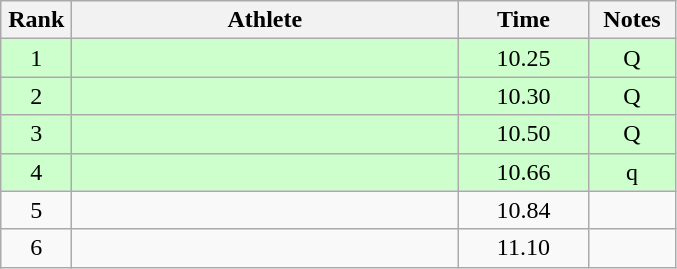<table class="wikitable" style="text-align:center">
<tr>
<th width=40>Rank</th>
<th width=250>Athlete</th>
<th width=80>Time</th>
<th width=50>Notes</th>
</tr>
<tr bgcolor=ccffcc>
<td>1</td>
<td align=left></td>
<td>10.25</td>
<td>Q</td>
</tr>
<tr bgcolor=ccffcc>
<td>2</td>
<td align=left></td>
<td>10.30</td>
<td>Q</td>
</tr>
<tr bgcolor=ccffcc>
<td>3</td>
<td align=left></td>
<td>10.50</td>
<td>Q</td>
</tr>
<tr bgcolor=ccffcc>
<td>4</td>
<td align=left></td>
<td>10.66</td>
<td>q</td>
</tr>
<tr>
<td>5</td>
<td align=left></td>
<td>10.84</td>
<td></td>
</tr>
<tr>
<td>6</td>
<td align=left></td>
<td>11.10</td>
<td></td>
</tr>
</table>
